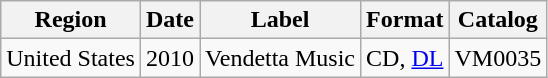<table class="wikitable">
<tr>
<th>Region</th>
<th>Date</th>
<th>Label</th>
<th>Format</th>
<th>Catalog</th>
</tr>
<tr>
<td>United States</td>
<td>2010</td>
<td>Vendetta Music</td>
<td>CD, <a href='#'>DL</a></td>
<td>VM0035</td>
</tr>
</table>
